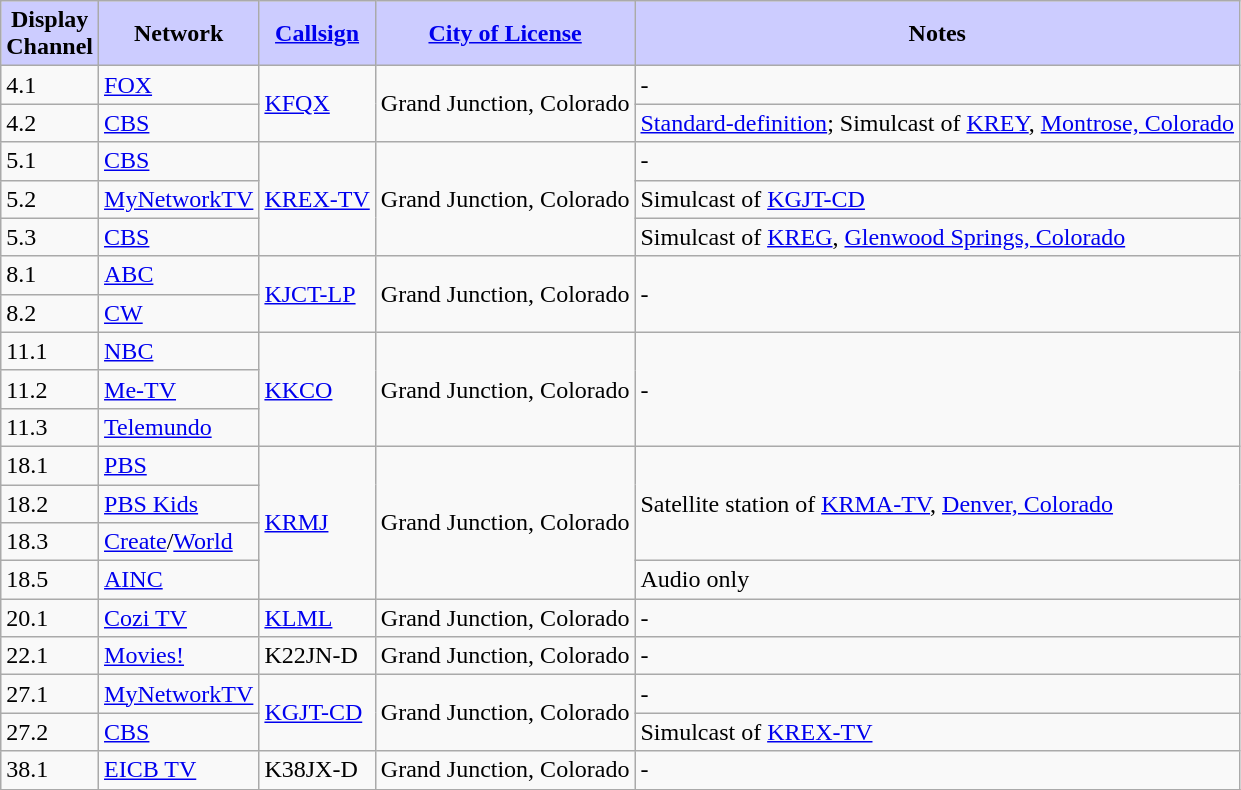<table class="wikitable" border="1">
<tr>
<th style="background:#ccccff;"><strong>Display<br>Channel</strong></th>
<th style="background:#ccccff;"><strong>Network</strong></th>
<th style="background:#ccccff;"><strong><a href='#'>Callsign</a></strong></th>
<th style="background:#ccccff;"><strong><a href='#'>City of License</a></strong></th>
<th style="background:#ccccff;"><strong>Notes</strong></th>
</tr>
<tr>
<td rowspan=1>4.1</td>
<td rowspan=1><a href='#'>FOX</a></td>
<td rowspan=2><a href='#'>KFQX</a></td>
<td rowspan=2>Grand Junction, Colorado</td>
<td rowspan=1>-</td>
</tr>
<tr>
<td>4.2</td>
<td><a href='#'>CBS</a></td>
<td><a href='#'>Standard-definition</a>; Simulcast of <a href='#'>KREY</a>, <a href='#'>Montrose, Colorado</a></td>
</tr>
<tr>
<td rowspan=1>5.1</td>
<td rowspan=1><a href='#'>CBS</a></td>
<td rowspan=3><a href='#'>KREX-TV</a></td>
<td rowspan=3>Grand Junction, Colorado</td>
<td rowspan=1>-</td>
</tr>
<tr>
<td>5.2</td>
<td><a href='#'>MyNetworkTV</a></td>
<td>Simulcast of <a href='#'>KGJT-CD</a></td>
</tr>
<tr>
<td>5.3</td>
<td><a href='#'>CBS</a></td>
<td>Simulcast of <a href='#'>KREG</a>, <a href='#'>Glenwood Springs, Colorado</a></td>
</tr>
<tr>
<td rowspan=1>8.1</td>
<td rowspan=1><a href='#'>ABC</a></td>
<td rowspan=2><a href='#'>KJCT-LP</a></td>
<td rowspan=2>Grand Junction, Colorado</td>
<td rowspan=2>-</td>
</tr>
<tr>
<td>8.2</td>
<td><a href='#'>CW</a></td>
</tr>
<tr>
<td rowspan=1>11.1</td>
<td rowspan=1><a href='#'>NBC</a></td>
<td rowspan=3><a href='#'>KKCO</a></td>
<td rowspan=3>Grand Junction, Colorado</td>
<td rowspan=3>-</td>
</tr>
<tr>
<td>11.2</td>
<td><a href='#'>Me-TV</a></td>
</tr>
<tr>
<td>11.3</td>
<td><a href='#'>Telemundo</a></td>
</tr>
<tr>
<td rowspan=1>18.1</td>
<td rowspan=1><a href='#'>PBS</a></td>
<td rowspan=4><a href='#'>KRMJ</a></td>
<td rowspan=4>Grand Junction, Colorado</td>
<td rowspan=3>Satellite station of <a href='#'>KRMA-TV</a>, <a href='#'>Denver, Colorado</a></td>
</tr>
<tr>
<td>18.2</td>
<td><a href='#'>PBS Kids</a></td>
</tr>
<tr>
<td>18.3</td>
<td><a href='#'>Create</a>/<a href='#'>World</a></td>
</tr>
<tr>
<td>18.5</td>
<td><a href='#'>AINC</a></td>
<td>Audio only</td>
</tr>
<tr>
<td>20.1</td>
<td><a href='#'>Cozi TV</a></td>
<td><a href='#'>KLML</a></td>
<td>Grand Junction, Colorado</td>
<td rowspan=1>-</td>
</tr>
<tr>
<td>22.1</td>
<td><a href='#'>Movies!</a></td>
<td>K22JN-D</td>
<td>Grand Junction, Colorado</td>
<td>-</td>
</tr>
<tr>
<td rowspan=1>27.1</td>
<td rowspan=1><a href='#'>MyNetworkTV</a></td>
<td rowspan=2><a href='#'>KGJT-CD</a></td>
<td rowspan=2>Grand Junction, Colorado</td>
<td rowspan=1>-</td>
</tr>
<tr>
<td>27.2</td>
<td><a href='#'>CBS</a></td>
<td>Simulcast of <a href='#'>KREX-TV</a></td>
</tr>
<tr>
<td>38.1</td>
<td><a href='#'>EICB TV</a></td>
<td>K38JX-D</td>
<td>Grand Junction, Colorado</td>
<td>-</td>
</tr>
<tr>
</tr>
</table>
